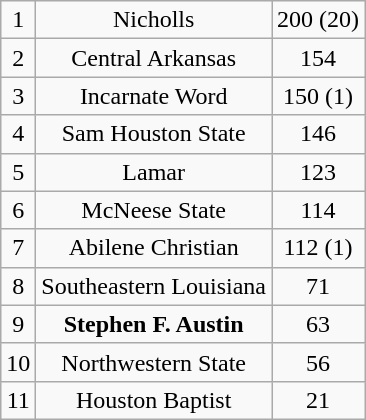<table class="wikitable">
<tr align="center">
<td>1</td>
<td>Nicholls</td>
<td>200 (20)</td>
</tr>
<tr align="center">
<td>2</td>
<td>Central Arkansas</td>
<td>154</td>
</tr>
<tr align="center">
<td>3</td>
<td>Incarnate Word</td>
<td>150 (1)</td>
</tr>
<tr align="center">
<td>4</td>
<td>Sam Houston State</td>
<td>146</td>
</tr>
<tr align="center">
<td>5</td>
<td>Lamar</td>
<td>123</td>
</tr>
<tr align="center">
<td>6</td>
<td>McNeese State</td>
<td>114</td>
</tr>
<tr align="center">
<td>7</td>
<td>Abilene Christian</td>
<td>112 (1)</td>
</tr>
<tr align="center">
<td>8</td>
<td>Southeastern Louisiana</td>
<td>71</td>
</tr>
<tr align="center">
<td>9</td>
<td><strong>Stephen F. Austin</strong></td>
<td>63</td>
</tr>
<tr align="center">
<td>10</td>
<td>Northwestern State</td>
<td>56</td>
</tr>
<tr align="center">
<td>11</td>
<td>Houston Baptist</td>
<td>21</td>
</tr>
</table>
